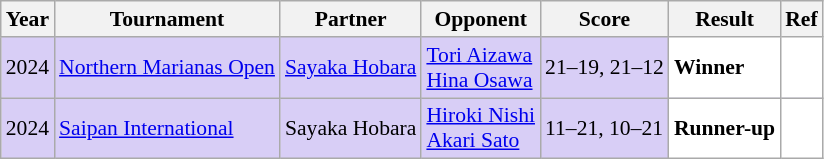<table class="sortable wikitable" style="font-size: 90%;">
<tr>
<th>Year</th>
<th>Tournament</th>
<th>Partner</th>
<th>Opponent</th>
<th>Score</th>
<th>Result</th>
<th>Ref</th>
</tr>
<tr style="background:#D8CEF6">
<td align="center">2024</td>
<td align="left"><a href='#'>Northern Marianas Open</a></td>
<td align="left"> <a href='#'>Sayaka Hobara</a></td>
<td align="left"> <a href='#'>Tori Aizawa</a><br> <a href='#'>Hina Osawa</a></td>
<td align="left">21–19, 21–12</td>
<td style="text-align:left; background:white"> <strong>Winner</strong></td>
<td style="text-align:center; background:white"></td>
</tr>
<tr style="background:#D8CEF6">
<td align="center">2024</td>
<td align="left"><a href='#'>Saipan International</a></td>
<td align="left"> Sayaka Hobara</td>
<td align="left"> <a href='#'>Hiroki Nishi</a><br> <a href='#'>Akari Sato</a></td>
<td align="left">11–21, 10–21</td>
<td style="text-align:left; background:white"> <strong>Runner-up</strong></td>
<td style="text-align:center; background:white"></td>
</tr>
</table>
